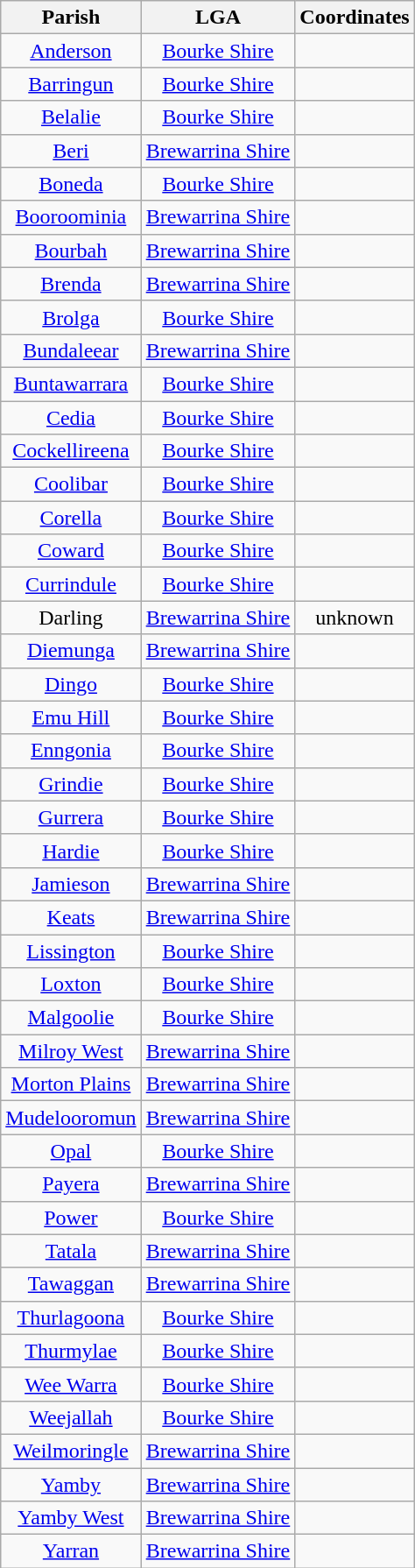<table class="wikitable" style="text-align:center">
<tr>
<th>Parish</th>
<th>LGA</th>
<th>Coordinates</th>
</tr>
<tr>
<td><a href='#'>Anderson</a></td>
<td><a href='#'>Bourke Shire</a></td>
<td></td>
</tr>
<tr>
<td><a href='#'>Barringun</a></td>
<td><a href='#'>Bourke Shire</a></td>
<td></td>
</tr>
<tr>
<td><a href='#'>Belalie</a></td>
<td><a href='#'>Bourke Shire</a></td>
<td></td>
</tr>
<tr>
<td><a href='#'>Beri</a></td>
<td><a href='#'>Brewarrina Shire</a></td>
<td></td>
</tr>
<tr>
<td><a href='#'>Boneda</a></td>
<td><a href='#'>Bourke Shire</a></td>
<td></td>
</tr>
<tr>
<td><a href='#'>Booroominia</a></td>
<td><a href='#'>Brewarrina Shire</a></td>
<td></td>
</tr>
<tr>
<td><a href='#'>Bourbah</a></td>
<td><a href='#'>Brewarrina Shire</a></td>
<td></td>
</tr>
<tr>
<td><a href='#'>Brenda</a></td>
<td><a href='#'>Brewarrina Shire</a></td>
<td></td>
</tr>
<tr>
<td><a href='#'>Brolga</a></td>
<td><a href='#'>Bourke Shire</a></td>
<td></td>
</tr>
<tr>
<td><a href='#'>Bundaleear</a></td>
<td><a href='#'>Brewarrina Shire</a></td>
<td></td>
</tr>
<tr>
<td><a href='#'>Buntawarrara</a></td>
<td><a href='#'>Bourke Shire</a></td>
<td></td>
</tr>
<tr>
<td><a href='#'>Cedia</a></td>
<td><a href='#'>Bourke Shire</a></td>
<td></td>
</tr>
<tr>
<td><a href='#'>Cockellireena</a></td>
<td><a href='#'>Bourke Shire</a></td>
<td></td>
</tr>
<tr>
<td><a href='#'>Coolibar</a></td>
<td><a href='#'>Bourke Shire</a></td>
<td></td>
</tr>
<tr>
<td><a href='#'>Corella</a></td>
<td><a href='#'>Bourke Shire</a></td>
<td></td>
</tr>
<tr>
<td><a href='#'>Coward</a></td>
<td><a href='#'>Bourke Shire</a></td>
<td></td>
</tr>
<tr>
<td><a href='#'>Currindule</a></td>
<td><a href='#'>Bourke Shire</a></td>
<td></td>
</tr>
<tr>
<td>Darling</td>
<td><a href='#'>Brewarrina Shire</a></td>
<td>unknown</td>
</tr>
<tr>
<td><a href='#'>Diemunga</a></td>
<td><a href='#'>Brewarrina Shire</a></td>
<td></td>
</tr>
<tr>
<td><a href='#'>Dingo</a></td>
<td><a href='#'>Bourke Shire</a></td>
<td></td>
</tr>
<tr>
<td><a href='#'>Emu Hill</a></td>
<td><a href='#'>Bourke Shire</a></td>
<td></td>
</tr>
<tr>
<td><a href='#'>Enngonia</a></td>
<td><a href='#'>Bourke Shire</a></td>
<td></td>
</tr>
<tr>
<td><a href='#'>Grindie</a></td>
<td><a href='#'>Bourke Shire</a></td>
<td></td>
</tr>
<tr>
<td><a href='#'>Gurrera</a></td>
<td><a href='#'>Bourke Shire</a></td>
<td></td>
</tr>
<tr>
<td><a href='#'>Hardie</a></td>
<td><a href='#'>Bourke Shire</a></td>
<td></td>
</tr>
<tr>
<td><a href='#'>Jamieson</a></td>
<td><a href='#'>Brewarrina Shire</a></td>
<td></td>
</tr>
<tr>
<td><a href='#'>Keats</a></td>
<td><a href='#'>Brewarrina Shire</a></td>
<td></td>
</tr>
<tr>
<td><a href='#'>Lissington</a></td>
<td><a href='#'>Bourke Shire</a></td>
<td></td>
</tr>
<tr>
<td><a href='#'>Loxton</a></td>
<td><a href='#'>Bourke Shire</a></td>
<td></td>
</tr>
<tr>
<td><a href='#'>Malgoolie</a></td>
<td><a href='#'>Bourke Shire</a></td>
<td></td>
</tr>
<tr>
<td><a href='#'>Milroy West</a></td>
<td><a href='#'>Brewarrina Shire</a></td>
<td></td>
</tr>
<tr>
<td><a href='#'>Morton Plains</a></td>
<td><a href='#'>Brewarrina Shire</a></td>
<td></td>
</tr>
<tr>
<td><a href='#'>Mudelooromun</a></td>
<td><a href='#'>Brewarrina Shire</a></td>
<td></td>
</tr>
<tr>
<td><a href='#'>Opal</a></td>
<td><a href='#'>Bourke Shire</a></td>
<td></td>
</tr>
<tr>
<td><a href='#'>Payera</a></td>
<td><a href='#'>Brewarrina Shire</a></td>
<td></td>
</tr>
<tr>
<td><a href='#'>Power</a></td>
<td><a href='#'>Bourke Shire</a></td>
<td></td>
</tr>
<tr>
<td><a href='#'>Tatala</a></td>
<td><a href='#'>Brewarrina Shire</a></td>
<td></td>
</tr>
<tr>
<td><a href='#'>Tawaggan</a></td>
<td><a href='#'>Brewarrina Shire</a></td>
<td></td>
</tr>
<tr>
<td><a href='#'>Thurlagoona</a></td>
<td><a href='#'>Bourke Shire</a></td>
<td></td>
</tr>
<tr>
<td><a href='#'>Thurmylae</a></td>
<td><a href='#'>Bourke Shire</a></td>
<td></td>
</tr>
<tr>
<td><a href='#'>Wee Warra</a></td>
<td><a href='#'>Bourke Shire</a></td>
<td></td>
</tr>
<tr>
<td><a href='#'>Weejallah</a></td>
<td><a href='#'>Bourke Shire</a></td>
<td></td>
</tr>
<tr>
<td><a href='#'>Weilmoringle</a></td>
<td><a href='#'>Brewarrina Shire</a></td>
<td></td>
</tr>
<tr>
<td><a href='#'>Yamby</a></td>
<td><a href='#'>Brewarrina Shire</a></td>
<td></td>
</tr>
<tr>
<td><a href='#'>Yamby West</a></td>
<td><a href='#'>Brewarrina Shire</a></td>
<td></td>
</tr>
<tr>
<td><a href='#'>Yarran</a></td>
<td><a href='#'>Brewarrina Shire</a></td>
<td></td>
</tr>
</table>
